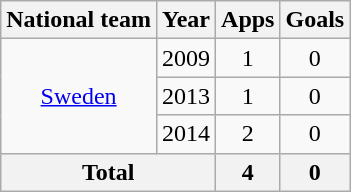<table class="wikitable" style="text-align:center">
<tr>
<th>National team</th>
<th>Year</th>
<th>Apps</th>
<th>Goals</th>
</tr>
<tr>
<td rowspan="3"><a href='#'>Sweden</a></td>
<td>2009</td>
<td>1</td>
<td>0</td>
</tr>
<tr>
<td>2013</td>
<td>1</td>
<td>0</td>
</tr>
<tr>
<td>2014</td>
<td>2</td>
<td>0</td>
</tr>
<tr>
<th colspan="2">Total</th>
<th>4</th>
<th>0</th>
</tr>
</table>
